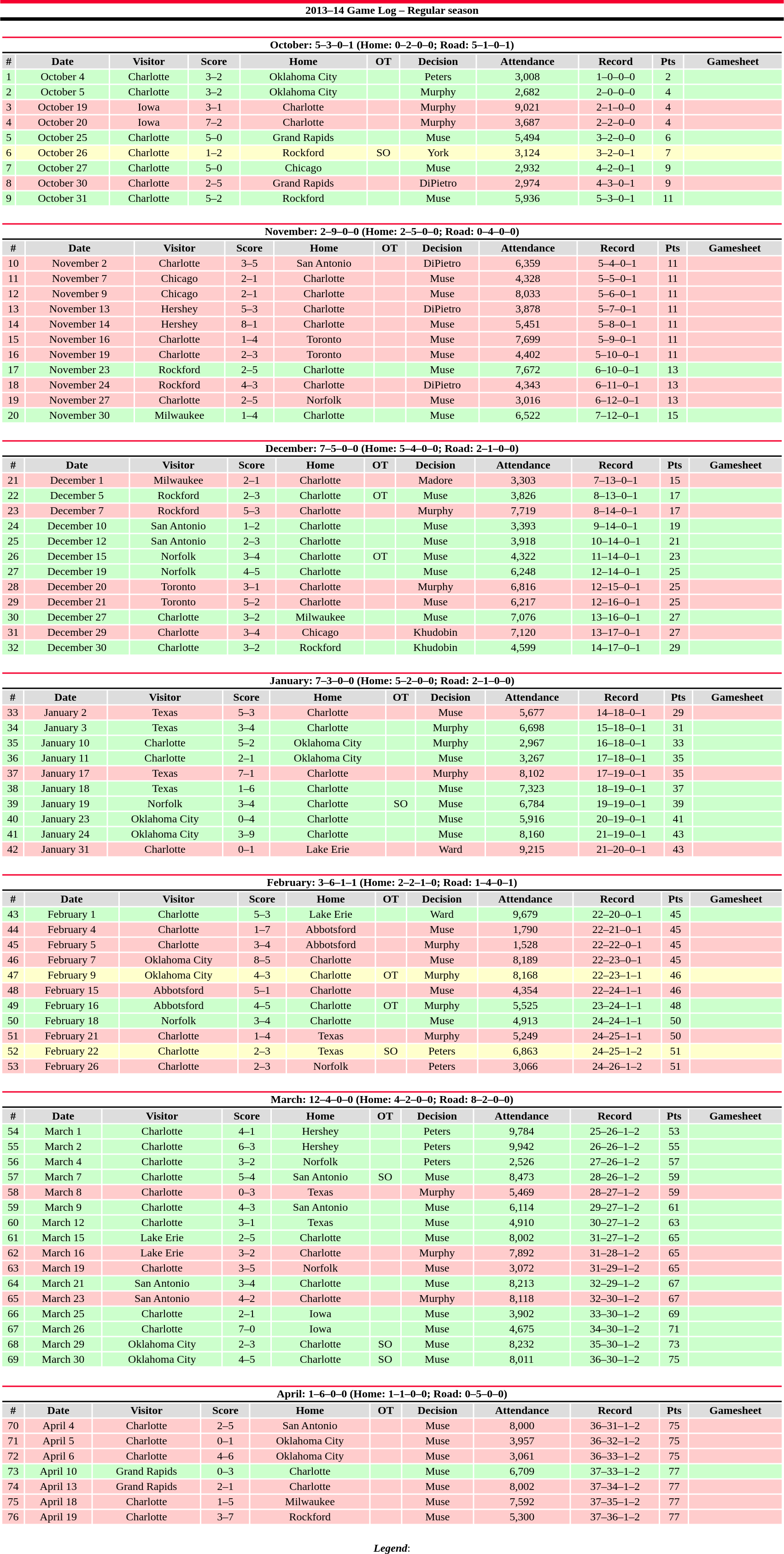<table class="toccolours"  style="margin:1em auto; width:90%; clear:both; text-align:center;">
<tr>
<th colspan="11" style="background:#fff; border-top:#F5002E 5px solid; border-bottom:#000000 5px solid;">2013–14 Game Log – Regular season</th>
</tr>
<tr>
<td colspan=11><br><table class="toccolours collapsible collapsed" style="width:100%;">
<tr>
<th colspan="11" style="background:#fff; border-top:#F5002E 2px solid; border-bottom:#000000 2px solid;">October: 5–3–0–1 (Home: 0–2–0–0; Road: 5–1–0–1)</th>
</tr>
<tr style="text-align:center; background:#ddd;">
<th>#</th>
<th>Date</th>
<th>Visitor</th>
<th>Score</th>
<th>Home</th>
<th>OT</th>
<th>Decision</th>
<th>Attendance</th>
<th>Record</th>
<th>Pts</th>
<th>Gamesheet</th>
</tr>
<tr style="text-align:center; background:#cfc;">
<td>1</td>
<td>October 4</td>
<td>Charlotte</td>
<td>3–2</td>
<td>Oklahoma City</td>
<td></td>
<td>Peters</td>
<td>3,008</td>
<td>1–0–0–0</td>
<td>2</td>
<td></td>
</tr>
<tr style="text-align:center; background:#cfc;">
<td>2</td>
<td>October 5</td>
<td>Charlotte</td>
<td>3–2</td>
<td>Oklahoma City</td>
<td></td>
<td>Murphy</td>
<td>2,682</td>
<td>2–0–0–0</td>
<td>4</td>
<td></td>
</tr>
<tr style="text-align:center; background:#fcc;">
<td>3</td>
<td>October 19</td>
<td>Iowa</td>
<td>3–1</td>
<td>Charlotte</td>
<td></td>
<td>Murphy</td>
<td>9,021</td>
<td>2–1–0–0</td>
<td>4</td>
<td></td>
</tr>
<tr style="text-align:center; background:#fcc;">
<td>4</td>
<td>October 20</td>
<td>Iowa</td>
<td>7–2</td>
<td>Charlotte</td>
<td></td>
<td>Murphy</td>
<td>3,687</td>
<td>2–2–0–0</td>
<td>4</td>
<td></td>
</tr>
<tr style="text-align:center; background:#cfc;">
<td>5</td>
<td>October 25</td>
<td>Charlotte</td>
<td>5–0</td>
<td>Grand Rapids</td>
<td></td>
<td>Muse</td>
<td>5,494</td>
<td>3–2–0–0</td>
<td>6</td>
<td></td>
</tr>
<tr style="text-align:center; background:#ffc;">
<td>6</td>
<td>October 26</td>
<td>Charlotte</td>
<td>1–2</td>
<td>Rockford</td>
<td>SO</td>
<td>York</td>
<td>3,124</td>
<td>3–2–0–1</td>
<td>7</td>
<td></td>
</tr>
<tr style="text-align:center; background:#cfc;">
<td>7</td>
<td>October 27</td>
<td>Charlotte</td>
<td>5–0</td>
<td>Chicago</td>
<td></td>
<td>Muse</td>
<td>2,932</td>
<td>4–2–0–1</td>
<td>9</td>
<td></td>
</tr>
<tr style="text-align:center; background:#fcc;">
<td>8</td>
<td>October 30</td>
<td>Charlotte</td>
<td>2–5</td>
<td>Grand Rapids</td>
<td></td>
<td>DiPietro</td>
<td>2,974</td>
<td>4–3–0–1</td>
<td>9</td>
<td></td>
</tr>
<tr style="text-align:center; background:#cfc;">
<td>9</td>
<td>October 31</td>
<td>Charlotte</td>
<td>5–2</td>
<td>Rockford</td>
<td></td>
<td>Muse</td>
<td>5,936</td>
<td>5–3–0–1</td>
<td>11</td>
<td></td>
</tr>
</table>
</td>
</tr>
<tr>
<td colspan=11><br><table class="toccolours collapsible collapsed" style="width:100%;">
<tr>
<th colspan="11" style="background:#fff; border-top:#F5002E 2px solid; border-bottom:#000000 2px solid;">November: 2–9–0–0 (Home: 2–5–0–0; Road: 0–4–0–0)</th>
</tr>
<tr style="text-align:center; background:#ddd;">
<th>#</th>
<th>Date</th>
<th>Visitor</th>
<th>Score</th>
<th>Home</th>
<th>OT</th>
<th>Decision</th>
<th>Attendance</th>
<th>Record</th>
<th>Pts</th>
<th>Gamesheet</th>
</tr>
<tr style="text-align:center; background:#fcc;">
<td>10</td>
<td>November 2</td>
<td>Charlotte</td>
<td>3–5</td>
<td>San Antonio</td>
<td></td>
<td>DiPietro</td>
<td>6,359</td>
<td>5–4–0–1</td>
<td>11</td>
<td></td>
</tr>
<tr style="text-align:center; background:#fcc;">
<td>11</td>
<td>November 7</td>
<td>Chicago</td>
<td>2–1</td>
<td>Charlotte</td>
<td></td>
<td>Muse</td>
<td>4,328</td>
<td>5–5–0–1</td>
<td>11</td>
<td></td>
</tr>
<tr style="text-align:center; background:#fcc;">
<td>12</td>
<td>November 9</td>
<td>Chicago</td>
<td>2–1</td>
<td>Charlotte</td>
<td></td>
<td>Muse</td>
<td>8,033</td>
<td>5–6–0–1</td>
<td>11</td>
<td></td>
</tr>
<tr style="text-align:center; background:#fcc;">
<td>13</td>
<td>November 13</td>
<td>Hershey</td>
<td>5–3</td>
<td>Charlotte</td>
<td></td>
<td>DiPietro</td>
<td>3,878</td>
<td>5–7–0–1</td>
<td>11</td>
<td></td>
</tr>
<tr style="text-align:center; background:#fcc;">
<td>14</td>
<td>November 14</td>
<td>Hershey</td>
<td>8–1</td>
<td>Charlotte</td>
<td></td>
<td>Muse</td>
<td>5,451</td>
<td>5–8–0–1</td>
<td>11</td>
<td></td>
</tr>
<tr style="text-align:center; background:#fcc;">
<td>15</td>
<td>November 16</td>
<td>Charlotte</td>
<td>1–4</td>
<td>Toronto</td>
<td></td>
<td>Muse</td>
<td>7,699</td>
<td>5–9–0–1</td>
<td>11</td>
<td></td>
</tr>
<tr style="text-align:center; background:#fcc;">
<td>16</td>
<td>November 19</td>
<td>Charlotte</td>
<td>2–3</td>
<td>Toronto</td>
<td></td>
<td>Muse</td>
<td>4,402</td>
<td>5–10–0–1</td>
<td>11</td>
<td></td>
</tr>
<tr style="text-align:center; background:#cfc;">
<td>17</td>
<td>November 23</td>
<td>Rockford</td>
<td>2–5</td>
<td>Charlotte</td>
<td></td>
<td>Muse</td>
<td>7,672</td>
<td>6–10–0–1</td>
<td>13</td>
<td></td>
</tr>
<tr style="text-align:center; background:#fcc;">
<td>18</td>
<td>November 24</td>
<td>Rockford</td>
<td>4–3</td>
<td>Charlotte</td>
<td></td>
<td>DiPietro</td>
<td>4,343</td>
<td>6–11–0–1</td>
<td>13</td>
<td></td>
</tr>
<tr style="text-align:center; background:#fcc;">
<td>19</td>
<td>November 27</td>
<td>Charlotte</td>
<td>2–5</td>
<td>Norfolk</td>
<td></td>
<td>Muse</td>
<td>3,016</td>
<td>6–12–0–1</td>
<td>13</td>
<td></td>
</tr>
<tr style="text-align:center; background:#cfc;">
<td>20</td>
<td>November 30</td>
<td>Milwaukee</td>
<td>1–4</td>
<td>Charlotte</td>
<td></td>
<td>Muse</td>
<td>6,522</td>
<td>7–12–0–1</td>
<td>15</td>
<td></td>
</tr>
</table>
</td>
</tr>
<tr>
<td colspan=11><br><table class="toccolours collapsible collapsed" style="width:100%;">
<tr>
<th colspan="11" style="background:#fff; border-top:#F5002E 2px solid; border-bottom:#000000 2px solid;">December: 7–5–0–0 (Home: 5–4–0–0; Road: 2–1–0–0)</th>
</tr>
<tr style="text-align:center; background:#ddd;">
<th>#</th>
<th>Date</th>
<th>Visitor</th>
<th>Score</th>
<th>Home</th>
<th>OT</th>
<th>Decision</th>
<th>Attendance</th>
<th>Record</th>
<th>Pts</th>
<th>Gamesheet</th>
</tr>
<tr style="text-align:center; background:#fcc;">
<td>21</td>
<td>December 1</td>
<td>Milwaukee</td>
<td>2–1</td>
<td>Charlotte</td>
<td></td>
<td>Madore</td>
<td>3,303</td>
<td>7–13–0–1</td>
<td>15</td>
<td></td>
</tr>
<tr style="text-align:center; background:#cfc;">
<td>22</td>
<td>December 5</td>
<td>Rockford</td>
<td>2–3</td>
<td>Charlotte</td>
<td>OT</td>
<td>Muse</td>
<td>3,826</td>
<td>8–13–0–1</td>
<td>17</td>
<td></td>
</tr>
<tr style="text-align:center; background:#fcc;">
<td>23</td>
<td>December 7</td>
<td>Rockford</td>
<td>5–3</td>
<td>Charlotte</td>
<td></td>
<td>Murphy</td>
<td>7,719</td>
<td>8–14–0–1</td>
<td>17</td>
<td></td>
</tr>
<tr style="text-align:center; background:#cfc;">
<td>24</td>
<td>December 10</td>
<td>San Antonio</td>
<td>1–2</td>
<td>Charlotte</td>
<td></td>
<td>Muse</td>
<td>3,393</td>
<td>9–14–0–1</td>
<td>19</td>
<td></td>
</tr>
<tr style="text-align:center; background:#cfc;">
<td>25</td>
<td>December 12</td>
<td>San Antonio</td>
<td>2–3</td>
<td>Charlotte</td>
<td></td>
<td>Muse</td>
<td>3,918</td>
<td>10–14–0–1</td>
<td>21</td>
<td></td>
</tr>
<tr style="text-align:center; background:#cfc;">
<td>26</td>
<td>December 15</td>
<td>Norfolk</td>
<td>3–4</td>
<td>Charlotte</td>
<td>OT</td>
<td>Muse</td>
<td>4,322</td>
<td>11–14–0–1</td>
<td>23</td>
<td></td>
</tr>
<tr style="text-align:center; background:#cfc;">
<td>27</td>
<td>December 19</td>
<td>Norfolk</td>
<td>4–5</td>
<td>Charlotte</td>
<td></td>
<td>Muse</td>
<td>6,248</td>
<td>12–14–0–1</td>
<td>25</td>
<td></td>
</tr>
<tr style="text-align:center; background:#fcc;">
<td>28</td>
<td>December 20</td>
<td>Toronto</td>
<td>3–1</td>
<td>Charlotte</td>
<td></td>
<td>Murphy</td>
<td>6,816</td>
<td>12–15–0–1</td>
<td>25</td>
<td></td>
</tr>
<tr style="text-align:center; background:#fcc;">
<td>29</td>
<td>December 21</td>
<td>Toronto</td>
<td>5–2</td>
<td>Charlotte</td>
<td></td>
<td>Muse</td>
<td>6,217</td>
<td>12–16–0–1</td>
<td>25</td>
<td></td>
</tr>
<tr style="text-align:center; background:#cfc;">
<td>30</td>
<td>December 27</td>
<td>Charlotte</td>
<td>3–2</td>
<td>Milwaukee</td>
<td></td>
<td>Muse</td>
<td>7,076</td>
<td>13–16–0–1</td>
<td>27</td>
<td></td>
</tr>
<tr style="text-align:center; background:#fcc;">
<td>31</td>
<td>December 29</td>
<td>Charlotte</td>
<td>3–4</td>
<td>Chicago</td>
<td></td>
<td>Khudobin</td>
<td>7,120</td>
<td>13–17–0–1</td>
<td>27</td>
<td></td>
</tr>
<tr style="text-align:center; background:#cfc;">
<td>32</td>
<td>December 30</td>
<td>Charlotte</td>
<td>3–2</td>
<td>Rockford</td>
<td></td>
<td>Khudobin</td>
<td>4,599</td>
<td>14–17–0–1</td>
<td>29</td>
<td></td>
</tr>
</table>
</td>
</tr>
<tr>
<td colspan=11><br><table class="toccolours collapsible collapsed" style="width:100%;">
<tr>
<th colspan="11" style="background:#fff; border-top:#F5002E 2px solid; border-bottom:#000000 2px solid;">January: 7–3–0–0 (Home: 5–2–0–0; Road: 2–1–0–0)</th>
</tr>
<tr style="text-align:center; background:#ddd;">
<th>#</th>
<th>Date</th>
<th>Visitor</th>
<th>Score</th>
<th>Home</th>
<th>OT</th>
<th>Decision</th>
<th>Attendance</th>
<th>Record</th>
<th>Pts</th>
<th>Gamesheet</th>
</tr>
<tr style="text-align:center; background:#fcc;">
<td>33</td>
<td>January 2</td>
<td>Texas</td>
<td>5–3</td>
<td>Charlotte</td>
<td></td>
<td>Muse</td>
<td>5,677</td>
<td>14–18–0–1</td>
<td>29</td>
<td></td>
</tr>
<tr style="text-align:center; background:#cfc;">
<td>34</td>
<td>January 3</td>
<td>Texas</td>
<td>3–4</td>
<td>Charlotte</td>
<td></td>
<td>Murphy</td>
<td>6,698</td>
<td>15–18–0–1</td>
<td>31</td>
<td></td>
</tr>
<tr style="text-align:center; background:#cfc;">
<td>35</td>
<td>January 10</td>
<td>Charlotte</td>
<td>5–2</td>
<td>Oklahoma City</td>
<td></td>
<td>Murphy</td>
<td>2,967</td>
<td>16–18–0–1</td>
<td>33</td>
<td></td>
</tr>
<tr style="text-align:center; background:#cfc;">
<td>36</td>
<td>January 11</td>
<td>Charlotte</td>
<td>2–1</td>
<td>Oklahoma City</td>
<td></td>
<td>Muse</td>
<td>3,267</td>
<td>17–18–0–1</td>
<td>35</td>
<td></td>
</tr>
<tr style="text-align:center; background:#fcc;">
<td>37</td>
<td>January 17</td>
<td>Texas</td>
<td>7–1</td>
<td>Charlotte</td>
<td></td>
<td>Murphy</td>
<td>8,102</td>
<td>17–19–0–1</td>
<td>35</td>
<td></td>
</tr>
<tr style="text-align:center; background:#cfc;">
<td>38</td>
<td>January 18</td>
<td>Texas</td>
<td>1–6</td>
<td>Charlotte</td>
<td></td>
<td>Muse</td>
<td>7,323</td>
<td>18–19–0–1</td>
<td>37</td>
<td></td>
</tr>
<tr style="text-align:center; background:#cfc;">
<td>39</td>
<td>January 19</td>
<td>Norfolk</td>
<td>3–4</td>
<td>Charlotte</td>
<td>SO</td>
<td>Muse</td>
<td>6,784</td>
<td>19–19–0–1</td>
<td>39</td>
<td></td>
</tr>
<tr style="text-align:center; background:#cfc;">
<td>40</td>
<td>January 23</td>
<td>Oklahoma City</td>
<td>0–4</td>
<td>Charlotte</td>
<td></td>
<td>Muse</td>
<td>5,916</td>
<td>20–19–0–1</td>
<td>41</td>
<td></td>
</tr>
<tr style="text-align:center; background:#cfc;">
<td>41</td>
<td>January 24</td>
<td>Oklahoma City</td>
<td>3–9</td>
<td>Charlotte</td>
<td></td>
<td>Muse</td>
<td>8,160</td>
<td>21–19–0–1</td>
<td>43</td>
<td></td>
</tr>
<tr style="text-align:center; background:#fcc;">
<td>42</td>
<td>January 31</td>
<td>Charlotte</td>
<td>0–1</td>
<td>Lake Erie</td>
<td></td>
<td>Ward</td>
<td>9,215</td>
<td>21–20–0–1</td>
<td>43</td>
<td></td>
</tr>
</table>
</td>
</tr>
<tr>
<td colspan=11><br><table class="toccolours collapsible collapsed" style="width:100%;">
<tr>
<th colspan="11" style="background:#fff; border-top:#F5002E 2px solid; border-bottom:#000000 2px solid;">February: 3–6–1–1 (Home: 2–2–1–0; Road: 1–4–0–1)</th>
</tr>
<tr style="text-align:center; background:#ddd;">
<th>#</th>
<th>Date</th>
<th>Visitor</th>
<th>Score</th>
<th>Home</th>
<th>OT</th>
<th>Decision</th>
<th>Attendance</th>
<th>Record</th>
<th>Pts</th>
<th>Gamesheet</th>
</tr>
<tr style="text-align:center; background:#cfc;">
<td>43</td>
<td>February 1</td>
<td>Charlotte</td>
<td>5–3</td>
<td>Lake Erie</td>
<td></td>
<td>Ward</td>
<td>9,679</td>
<td>22–20–0–1</td>
<td>45</td>
<td></td>
</tr>
<tr style="text-align:center; background:#fcc;">
<td>44</td>
<td>February 4</td>
<td>Charlotte</td>
<td>1–7</td>
<td>Abbotsford</td>
<td></td>
<td>Muse</td>
<td>1,790</td>
<td>22–21–0–1</td>
<td>45</td>
<td></td>
</tr>
<tr style="text-align:center; background:#fcc;">
<td>45</td>
<td>February 5</td>
<td>Charlotte</td>
<td>3–4</td>
<td>Abbotsford</td>
<td></td>
<td>Murphy</td>
<td>1,528</td>
<td>22–22–0–1</td>
<td>45</td>
<td></td>
</tr>
<tr style="text-align:center; background:#fcc;">
<td>46</td>
<td>February 7</td>
<td>Oklahoma City</td>
<td>8–5</td>
<td>Charlotte</td>
<td></td>
<td>Muse</td>
<td>8,189</td>
<td>22–23–0–1</td>
<td>45</td>
<td></td>
</tr>
<tr style="text-align:center; background:#ffc;">
<td>47</td>
<td>February 9</td>
<td>Oklahoma City</td>
<td>4–3</td>
<td>Charlotte</td>
<td>OT</td>
<td>Murphy</td>
<td>8,168</td>
<td>22–23–1–1</td>
<td>46</td>
<td></td>
</tr>
<tr style="text-align:center; background:#fcc;">
<td>48</td>
<td>February 15</td>
<td>Abbotsford</td>
<td>5–1</td>
<td>Charlotte</td>
<td></td>
<td>Muse</td>
<td>4,354</td>
<td>22–24–1–1</td>
<td>46</td>
<td></td>
</tr>
<tr style="text-align:center; background:#cfc;">
<td>49</td>
<td>February 16</td>
<td>Abbotsford</td>
<td>4–5</td>
<td>Charlotte</td>
<td>OT</td>
<td>Murphy</td>
<td>5,525</td>
<td>23–24–1–1</td>
<td>48</td>
<td></td>
</tr>
<tr style="text-align:center; background:#cfc;">
<td>50</td>
<td>February 18</td>
<td>Norfolk</td>
<td>3–4</td>
<td>Charlotte</td>
<td></td>
<td>Muse</td>
<td>4,913</td>
<td>24–24–1–1</td>
<td>50</td>
<td></td>
</tr>
<tr style="text-align:center; background:#fcc;">
<td>51</td>
<td>February 21</td>
<td>Charlotte</td>
<td>1–4</td>
<td>Texas</td>
<td></td>
<td>Murphy</td>
<td>5,249</td>
<td>24–25–1–1</td>
<td>50</td>
<td></td>
</tr>
<tr style="text-align:center; background:#ffc;">
<td>52</td>
<td>February 22</td>
<td>Charlotte</td>
<td>2–3</td>
<td>Texas</td>
<td>SO</td>
<td>Peters</td>
<td>6,863</td>
<td>24–25–1–2</td>
<td>51</td>
<td></td>
</tr>
<tr style="text-align:center; background:#fcc;">
<td>53</td>
<td>February 26</td>
<td>Charlotte</td>
<td>2–3</td>
<td>Norfolk</td>
<td></td>
<td>Peters</td>
<td>3,066</td>
<td>24–26–1–2</td>
<td>51</td>
<td></td>
</tr>
</table>
</td>
</tr>
<tr>
<td colspan=11><br><table class="toccolours collapsible collapsed" style="width:100%;">
<tr>
<th colspan="11" style="background:#fff; border-top:#F5002E 2px solid; border-bottom:#000000 2px solid;">March: 12–4–0–0 (Home: 4–2–0–0; Road: 8–2–0–0)</th>
</tr>
<tr style="text-align:center; background:#ddd;">
<th>#</th>
<th>Date</th>
<th>Visitor</th>
<th>Score</th>
<th>Home</th>
<th>OT</th>
<th>Decision</th>
<th>Attendance</th>
<th>Record</th>
<th>Pts</th>
<th>Gamesheet</th>
</tr>
<tr style="text-align:center; background:#cfc;">
<td>54</td>
<td>March 1</td>
<td>Charlotte</td>
<td>4–1</td>
<td>Hershey</td>
<td></td>
<td>Peters</td>
<td>9,784</td>
<td>25–26–1–2</td>
<td>53</td>
<td></td>
</tr>
<tr style="text-align:center; background:#cfc;">
<td>55</td>
<td>March 2</td>
<td>Charlotte</td>
<td>6–3</td>
<td>Hershey</td>
<td></td>
<td>Peters</td>
<td>9,942</td>
<td>26–26–1–2</td>
<td>55</td>
<td></td>
</tr>
<tr style="text-align:center; background:#cfc;">
<td>56</td>
<td>March 4</td>
<td>Charlotte</td>
<td>3–2</td>
<td>Norfolk</td>
<td></td>
<td>Peters</td>
<td>2,526</td>
<td>27–26–1–2</td>
<td>57</td>
<td></td>
</tr>
<tr style="text-align:center; background:#cfc;">
<td>57</td>
<td>March 7</td>
<td>Charlotte</td>
<td>5–4</td>
<td>San Antonio</td>
<td>SO</td>
<td>Muse</td>
<td>8,473</td>
<td>28–26–1–2</td>
<td>59</td>
<td></td>
</tr>
<tr style="text-align:center; background:#fcc;">
<td>58</td>
<td>March 8</td>
<td>Charlotte</td>
<td>0–3</td>
<td>Texas</td>
<td></td>
<td>Murphy</td>
<td>5,469</td>
<td>28–27–1–2</td>
<td>59</td>
<td></td>
</tr>
<tr style="text-align:center; background:#cfc;">
<td>59</td>
<td>March 9</td>
<td>Charlotte</td>
<td>4–3</td>
<td>San Antonio</td>
<td></td>
<td>Muse</td>
<td>6,114</td>
<td>29–27–1–2</td>
<td>61</td>
<td></td>
</tr>
<tr style="text-align:center; background:#cfc;">
<td>60</td>
<td>March 12</td>
<td>Charlotte</td>
<td>3–1</td>
<td>Texas</td>
<td></td>
<td>Muse</td>
<td>4,910</td>
<td>30–27–1–2</td>
<td>63</td>
<td></td>
</tr>
<tr style="text-align:center; background:#cfc;">
<td>61</td>
<td>March 15</td>
<td>Lake Erie</td>
<td>2–5</td>
<td>Charlotte</td>
<td></td>
<td>Muse</td>
<td>8,002</td>
<td>31–27–1–2</td>
<td>65</td>
<td></td>
</tr>
<tr style="text-align:center; background:#fcc;">
<td>62</td>
<td>March 16</td>
<td>Lake Erie</td>
<td>3–2</td>
<td>Charlotte</td>
<td></td>
<td>Murphy</td>
<td>7,892</td>
<td>31–28–1–2</td>
<td>65</td>
<td></td>
</tr>
<tr style="text-align:center; background:#fcc;">
<td>63</td>
<td>March 19</td>
<td>Charlotte</td>
<td>3–5</td>
<td>Norfolk</td>
<td></td>
<td>Muse</td>
<td>3,072</td>
<td>31–29–1–2</td>
<td>65</td>
<td></td>
</tr>
<tr style="text-align:center; background:#cfc;">
<td>64</td>
<td>March 21</td>
<td>San Antonio</td>
<td>3–4</td>
<td>Charlotte</td>
<td></td>
<td>Muse</td>
<td>8,213</td>
<td>32–29–1–2</td>
<td>67</td>
<td></td>
</tr>
<tr style="text-align:center; background:#fcc;">
<td>65</td>
<td>March 23</td>
<td>San Antonio</td>
<td>4–2</td>
<td>Charlotte</td>
<td></td>
<td>Murphy</td>
<td>8,118</td>
<td>32–30–1–2</td>
<td>67</td>
<td></td>
</tr>
<tr style="text-align:center; background:#cfc;">
<td>66</td>
<td>March 25</td>
<td>Charlotte</td>
<td>2–1</td>
<td>Iowa</td>
<td></td>
<td>Muse</td>
<td>3,902</td>
<td>33–30–1–2</td>
<td>69</td>
<td></td>
</tr>
<tr style="text-align:center; background:#cfc;">
<td>67</td>
<td>March 26</td>
<td>Charlotte</td>
<td>7–0</td>
<td>Iowa</td>
<td></td>
<td>Muse</td>
<td>4,675</td>
<td>34–30–1–2</td>
<td>71</td>
<td></td>
</tr>
<tr style="text-align:center; background:#cfc;">
<td>68</td>
<td>March 29</td>
<td>Oklahoma City</td>
<td>2–3</td>
<td>Charlotte</td>
<td>SO</td>
<td>Muse</td>
<td>8,232</td>
<td>35–30–1–2</td>
<td>73</td>
<td></td>
</tr>
<tr style="text-align:center; background:#cfc;">
<td>69</td>
<td>March 30</td>
<td>Oklahoma City</td>
<td>4–5</td>
<td>Charlotte</td>
<td>SO</td>
<td>Muse</td>
<td>8,011</td>
<td>36–30–1–2</td>
<td>75</td>
<td></td>
</tr>
<tr style="text-align:center; background:;">
</tr>
</table>
</td>
</tr>
<tr>
<td colspan=11><br><table class="toccolours collapsible collapsed" style="width:100%;">
<tr>
<th colspan="11" style="background:#fff; border-top:#F5002E 2px solid; border-bottom:#000000 2px solid;">April: 1–6–0–0 (Home: 1–1–0–0; Road: 0–5–0–0)</th>
</tr>
<tr style="text-align:center; background:#ddd;">
<th>#</th>
<th>Date</th>
<th>Visitor</th>
<th>Score</th>
<th>Home</th>
<th>OT</th>
<th>Decision</th>
<th>Attendance</th>
<th>Record</th>
<th>Pts</th>
<th>Gamesheet</th>
</tr>
<tr style="text-align:center; background:#fcc;">
<td>70</td>
<td>April 4</td>
<td>Charlotte</td>
<td>2–5</td>
<td>San Antonio</td>
<td></td>
<td>Muse</td>
<td>8,000</td>
<td>36–31–1–2</td>
<td>75</td>
<td></td>
</tr>
<tr style="text-align:center; background:#fcc;">
<td>71</td>
<td>April 5</td>
<td>Charlotte</td>
<td>0–1</td>
<td>Oklahoma City</td>
<td></td>
<td>Muse</td>
<td>3,957</td>
<td>36–32–1–2</td>
<td>75</td>
<td></td>
</tr>
<tr style="text-align:center; background:#fcc;">
<td>72</td>
<td>April 6</td>
<td>Charlotte</td>
<td>4–6</td>
<td>Oklahoma City</td>
<td></td>
<td>Muse</td>
<td>3,061</td>
<td>36–33–1–2</td>
<td>75</td>
<td></td>
</tr>
<tr style="text-align:center; background:#cfc;">
<td>73</td>
<td>April 10</td>
<td>Grand Rapids</td>
<td>0–3</td>
<td>Charlotte</td>
<td></td>
<td>Muse</td>
<td>6,709</td>
<td>37–33–1–2</td>
<td>77</td>
<td></td>
</tr>
<tr style="text-align:center; background:#fcc;">
<td>74</td>
<td>April 13</td>
<td>Grand Rapids</td>
<td>2–1</td>
<td>Charlotte</td>
<td></td>
<td>Muse</td>
<td>8,002</td>
<td>37–34–1–2</td>
<td>77</td>
<td></td>
</tr>
<tr style="text-align:center; background:#fcc;">
<td>75</td>
<td>April 18</td>
<td>Charlotte</td>
<td>1–5</td>
<td>Milwaukee</td>
<td></td>
<td>Muse</td>
<td>7,592</td>
<td>37–35–1–2</td>
<td>77</td>
<td></td>
</tr>
<tr style="text-align:center; background:#fcc;">
<td>76</td>
<td>April 19</td>
<td>Charlotte</td>
<td>3–7</td>
<td>Rockford</td>
<td></td>
<td>Muse</td>
<td>5,300</td>
<td>37–36–1–2</td>
<td>77</td>
<td></td>
</tr>
<tr style="text-align:center; background:;">
</tr>
</table>
</td>
</tr>
<tr>
<td colspan="11" style="text-align:center;"><br><strong><em>Legend</em></strong>:


</td>
</tr>
</table>
